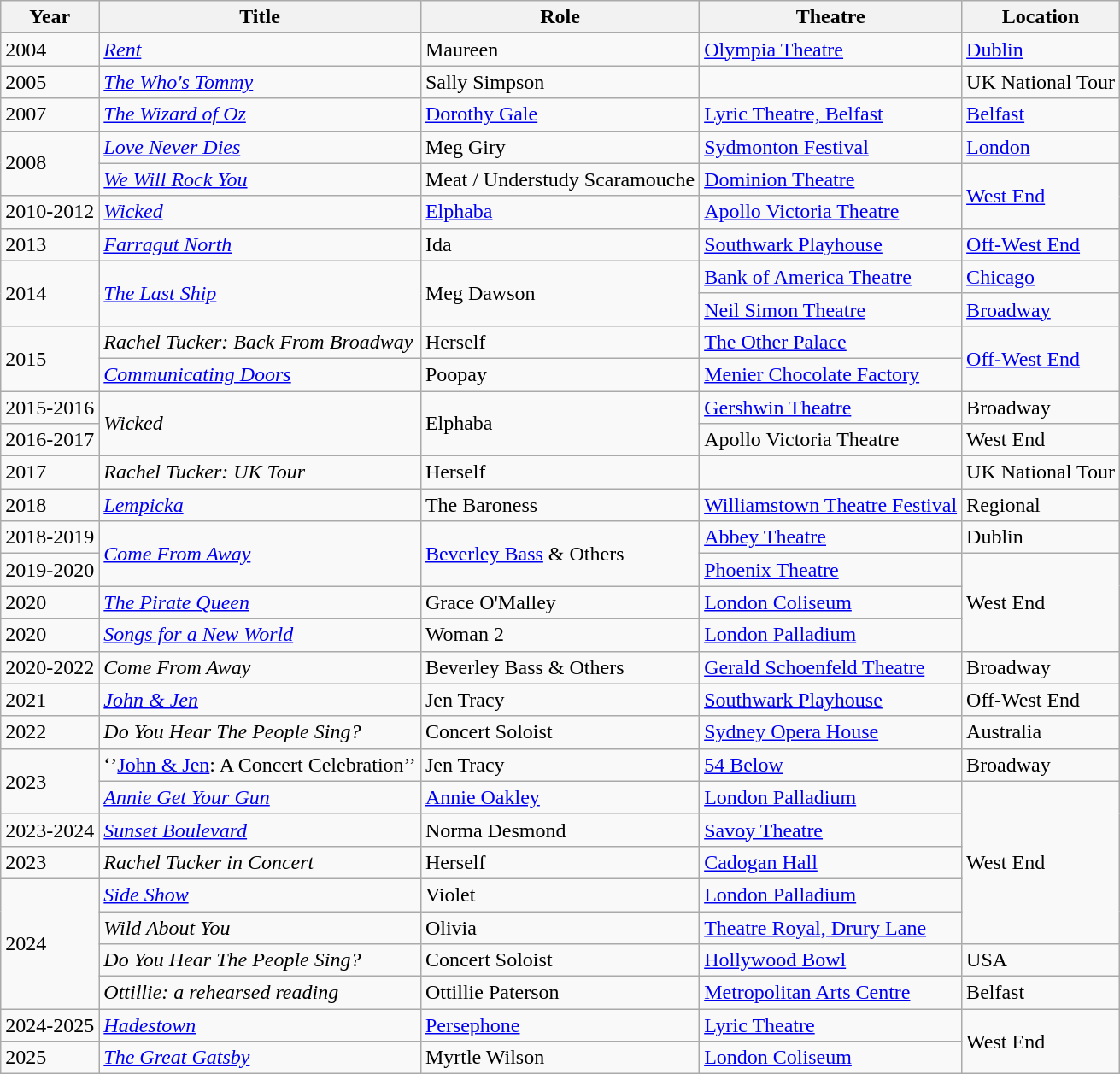<table class="wikitable">
<tr>
<th>Year</th>
<th>Title</th>
<th>Role</th>
<th>Theatre</th>
<th>Location</th>
</tr>
<tr>
<td>2004</td>
<td><em><a href='#'>Rent</a></em></td>
<td>Maureen</td>
<td><a href='#'>Olympia Theatre</a></td>
<td><a href='#'>Dublin</a></td>
</tr>
<tr>
<td>2005</td>
<td><em><a href='#'>The Who's Tommy</a></em></td>
<td>Sally Simpson</td>
<td></td>
<td>UK National Tour</td>
</tr>
<tr>
<td>2007</td>
<td><em><a href='#'>The Wizard of Oz</a></em></td>
<td><a href='#'>Dorothy Gale</a></td>
<td><a href='#'>Lyric Theatre, Belfast</a></td>
<td><a href='#'>Belfast</a></td>
</tr>
<tr>
<td rowspan=2>2008</td>
<td><em><a href='#'>Love Never Dies</a></em></td>
<td>Meg Giry</td>
<td><a href='#'>Sydmonton Festival</a></td>
<td><a href='#'>London</a></td>
</tr>
<tr>
<td><em><a href='#'>We Will Rock You</a></em></td>
<td>Meat / Understudy Scaramouche</td>
<td><a href='#'>Dominion Theatre</a></td>
<td rowspan=2><a href='#'>West End</a></td>
</tr>
<tr>
<td>2010-2012</td>
<td><em><a href='#'>Wicked</a></em></td>
<td><a href='#'>Elphaba</a></td>
<td><a href='#'>Apollo Victoria Theatre</a></td>
</tr>
<tr>
<td>2013</td>
<td><em><a href='#'>Farragut North</a></em></td>
<td>Ida</td>
<td><a href='#'>Southwark Playhouse</a></td>
<td><a href='#'>Off-West End</a></td>
</tr>
<tr>
<td rowspan="2">2014</td>
<td rowspan="2"><em><a href='#'>The Last Ship</a></em></td>
<td rowspan="2">Meg Dawson</td>
<td><a href='#'>Bank of America Theatre</a></td>
<td><a href='#'>Chicago</a></td>
</tr>
<tr>
<td><a href='#'>Neil Simon Theatre</a></td>
<td><a href='#'>Broadway</a></td>
</tr>
<tr>
<td rowspan=2>2015</td>
<td><em>Rachel Tucker: Back From Broadway</em></td>
<td>Herself</td>
<td><a href='#'>The Other Palace</a></td>
<td rowspan=2><a href='#'>Off-West End</a></td>
</tr>
<tr>
<td><em><a href='#'>Communicating Doors</a></em></td>
<td>Poopay</td>
<td><a href='#'>Menier Chocolate Factory</a></td>
</tr>
<tr>
<td>2015-2016</td>
<td rowspan="2"><em>Wicked</em></td>
<td rowspan="2">Elphaba</td>
<td><a href='#'>Gershwin Theatre</a></td>
<td>Broadway</td>
</tr>
<tr>
<td>2016-2017</td>
<td>Apollo Victoria Theatre</td>
<td>West End</td>
</tr>
<tr>
<td>2017</td>
<td><em>Rachel Tucker: UK Tour</em></td>
<td>Herself</td>
<td></td>
<td>UK National Tour</td>
</tr>
<tr>
<td>2018</td>
<td><em><a href='#'>Lempicka</a></em></td>
<td>The Baroness</td>
<td><a href='#'>Williamstown Theatre Festival</a></td>
<td>Regional</td>
</tr>
<tr>
<td>2018-2019</td>
<td rowspan="2"><em><a href='#'>Come From Away</a></em></td>
<td rowspan="2"><a href='#'>Beverley Bass</a> & Others</td>
<td><a href='#'>Abbey Theatre</a></td>
<td>Dublin</td>
</tr>
<tr>
<td>2019-2020</td>
<td><a href='#'>Phoenix Theatre</a></td>
<td rowspan=3>West End</td>
</tr>
<tr>
<td>2020</td>
<td><em><a href='#'>The Pirate Queen</a></em></td>
<td>Grace O'Malley</td>
<td><a href='#'>London Coliseum</a></td>
</tr>
<tr>
<td>2020</td>
<td><em><a href='#'>Songs for a New World</a></em></td>
<td>Woman 2</td>
<td><a href='#'>London Palladium</a></td>
</tr>
<tr>
<td>2020-2022</td>
<td><em>Come From Away</em></td>
<td>Beverley Bass & Others</td>
<td><a href='#'>Gerald Schoenfeld Theatre</a></td>
<td>Broadway</td>
</tr>
<tr>
<td>2021</td>
<td><em><a href='#'>John & Jen</a></em></td>
<td>Jen Tracy</td>
<td><a href='#'>Southwark Playhouse</a></td>
<td>Off-West End</td>
</tr>
<tr>
<td>2022</td>
<td><em>Do You Hear The People Sing?</em></td>
<td>Concert Soloist</td>
<td><a href='#'>Sydney Opera House</a></td>
<td>Australia</td>
</tr>
<tr>
<td rowspan=2>2023</td>
<td>‘’<a href='#'>John & Jen</a>: A Concert Celebration’’</td>
<td>Jen Tracy</td>
<td><a href='#'>54 Below</a></td>
<td>Broadway</td>
</tr>
<tr>
<td><em><a href='#'>Annie Get Your Gun</a></em></td>
<td><a href='#'>Annie Oakley</a></td>
<td><a href='#'>London Palladium</a></td>
<td rowspan=5>West End</td>
</tr>
<tr>
<td>2023-2024</td>
<td><em><a href='#'>Sunset Boulevard</a></em></td>
<td>Norma Desmond</td>
<td><a href='#'>Savoy Theatre</a></td>
</tr>
<tr>
<td>2023</td>
<td><em>Rachel Tucker in Concert</em></td>
<td>Herself</td>
<td><a href='#'>Cadogan Hall</a></td>
</tr>
<tr>
<td rowspan=4>2024</td>
<td><em><a href='#'>Side Show</a></em></td>
<td>Violet</td>
<td><a href='#'>London Palladium</a></td>
</tr>
<tr>
<td><em>Wild About You</em></td>
<td>Olivia</td>
<td><a href='#'>Theatre Royal, Drury Lane</a></td>
</tr>
<tr>
<td><em>Do You Hear The People Sing?</em></td>
<td>Concert Soloist</td>
<td><a href='#'>Hollywood Bowl</a></td>
<td>USA</td>
</tr>
<tr>
<td><em>Ottillie: a rehearsed reading</em></td>
<td>Ottillie Paterson</td>
<td><a href='#'>Metropolitan Arts Centre</a></td>
<td>Belfast</td>
</tr>
<tr>
<td>2024-2025</td>
<td><em><a href='#'>Hadestown</a></em></td>
<td><a href='#'>Persephone</a></td>
<td><a href='#'>Lyric Theatre</a></td>
<td rowspan=2>West End</td>
</tr>
<tr>
<td>2025</td>
<td><a href='#'><em>The Great Gatsby</em></a></td>
<td>Myrtle Wilson</td>
<td><a href='#'>London Coliseum</a></td>
</tr>
</table>
